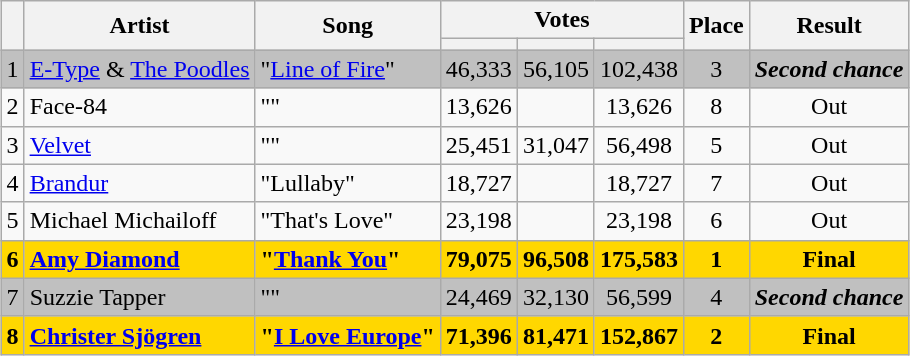<table class="sortable wikitable" style="margin: 1em auto 1em auto; text-align:center;">
<tr>
<th rowspan="2"></th>
<th rowspan="2">Artist</th>
<th rowspan="2">Song</th>
<th colspan="3">Votes</th>
<th rowspan="2">Place</th>
<th rowspan="2" class="unsortable">Result</th>
</tr>
<tr>
<th></th>
<th></th>
<th></th>
</tr>
<tr style="background:silver;">
<td>1</td>
<td align="left"><a href='#'>E-Type</a> & <a href='#'>The Poodles</a></td>
<td align="left">"<a href='#'>Line of Fire</a>"</td>
<td>46,333</td>
<td>56,105</td>
<td>102,438</td>
<td>3</td>
<td><strong><em>Second chance</em></strong></td>
</tr>
<tr>
<td>2</td>
<td align="left">Face-84</td>
<td align="left">""</td>
<td>13,626</td>
<td></td>
<td>13,626</td>
<td>8</td>
<td>Out</td>
</tr>
<tr>
<td>3</td>
<td align="left"><a href='#'>Velvet</a></td>
<td align="left">""</td>
<td>25,451</td>
<td>31,047</td>
<td>56,498</td>
<td>5</td>
<td>Out</td>
</tr>
<tr>
<td>4</td>
<td align="left"><a href='#'>Brandur</a></td>
<td align="left">"Lullaby"</td>
<td>18,727</td>
<td></td>
<td>18,727</td>
<td>7</td>
<td>Out</td>
</tr>
<tr>
<td>5</td>
<td align="left">Michael Michailoff</td>
<td align="left">"That's Love"</td>
<td>23,198</td>
<td></td>
<td>23,198</td>
<td>6</td>
<td>Out</td>
</tr>
<tr style="background:gold;">
<td><strong>6</strong></td>
<td align="left"><strong><a href='#'>Amy Diamond</a></strong></td>
<td align="left"><strong>"<a href='#'>Thank You</a>"</strong></td>
<td><strong>79,075</strong></td>
<td><strong>96,508</strong></td>
<td><strong>175,583</strong></td>
<td><strong>1</strong></td>
<td><strong>Final</strong></td>
</tr>
<tr style="background:silver;">
<td>7</td>
<td align="left">Suzzie Tapper</td>
<td align="left">""</td>
<td>24,469</td>
<td>32,130</td>
<td>56,599</td>
<td>4</td>
<td><strong><em>Second chance</em></strong></td>
</tr>
<tr style="background:gold;">
<td><strong>8</strong></td>
<td align="left"><strong><a href='#'>Christer Sjögren</a></strong></td>
<td align="left"><strong>"<a href='#'>I Love Europe</a>"</strong></td>
<td><strong>71,396</strong></td>
<td><strong>81,471</strong></td>
<td><strong>152,867</strong></td>
<td><strong>2</strong></td>
<td><strong>Final</strong></td>
</tr>
</table>
